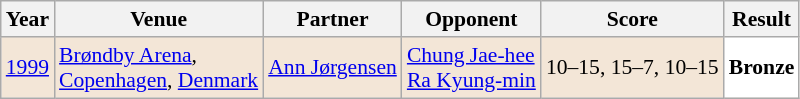<table class="sortable wikitable" style="font-size: 90%;">
<tr>
<th>Year</th>
<th>Venue</th>
<th>Partner</th>
<th>Opponent</th>
<th>Score</th>
<th>Result</th>
</tr>
<tr style="background:#F3E6D7">
<td align="center"><a href='#'>1999</a></td>
<td align="left"><a href='#'>Brøndby Arena</a>,<br><a href='#'>Copenhagen</a>, <a href='#'>Denmark</a></td>
<td align="left"> <a href='#'>Ann Jørgensen</a></td>
<td align="left"> <a href='#'>Chung Jae-hee</a> <br>  <a href='#'>Ra Kyung-min</a></td>
<td align="left">10–15, 15–7, 10–15</td>
<td style="text-align:left; background: white"> <strong>Bronze</strong></td>
</tr>
</table>
